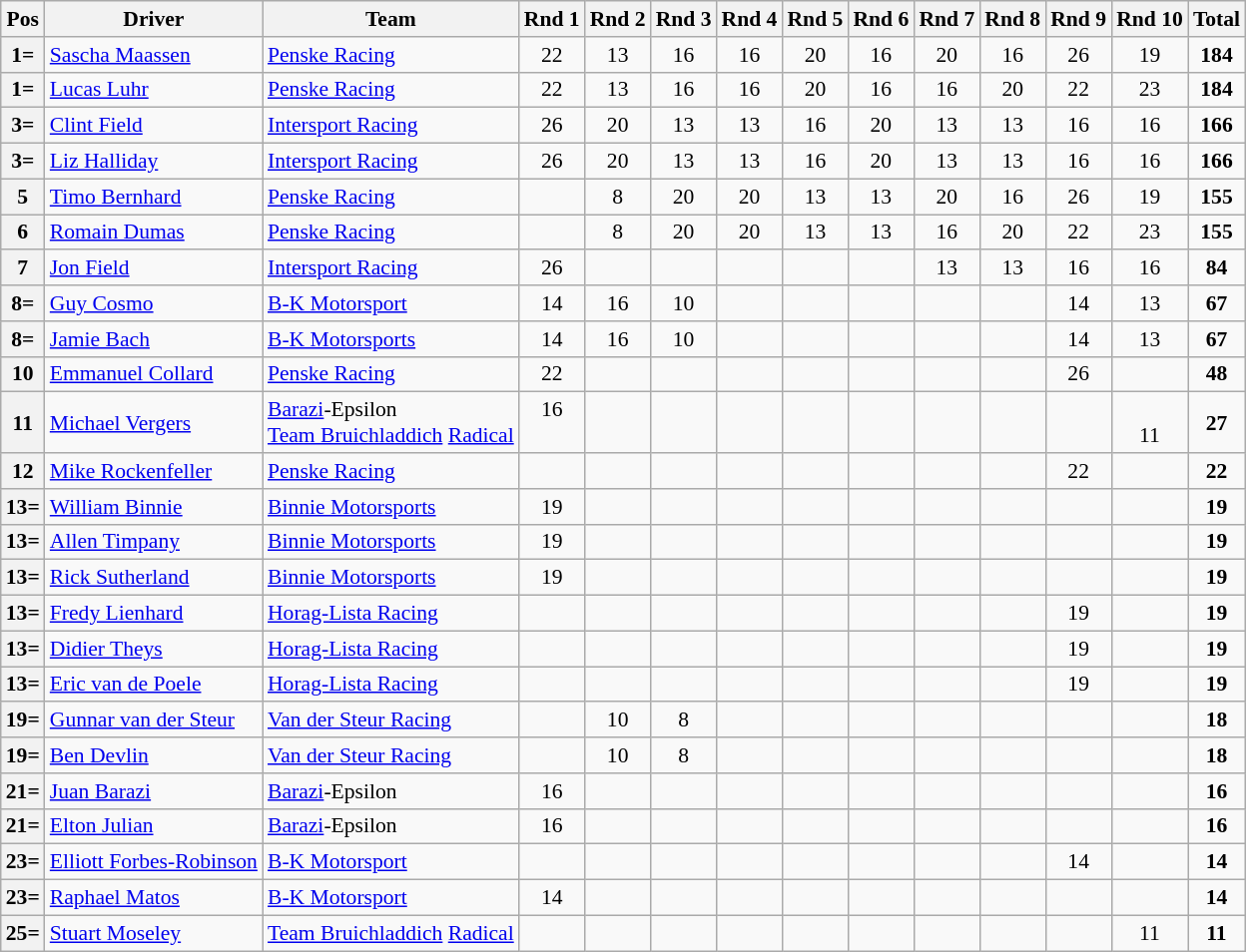<table class="wikitable" style="font-size: 90%;">
<tr>
<th>Pos</th>
<th>Driver</th>
<th>Team</th>
<th>Rnd 1</th>
<th>Rnd 2</th>
<th>Rnd 3</th>
<th>Rnd 4</th>
<th>Rnd 5</th>
<th>Rnd 6</th>
<th>Rnd 7</th>
<th>Rnd 8</th>
<th>Rnd 9</th>
<th>Rnd 10</th>
<th>Total</th>
</tr>
<tr>
<th>1=</th>
<td> <a href='#'>Sascha Maassen</a></td>
<td> <a href='#'>Penske Racing</a></td>
<td align="center">22</td>
<td align="center">13</td>
<td align="center">16</td>
<td align="center">16</td>
<td align="center">20</td>
<td align="center">16</td>
<td align="center">20</td>
<td align="center">16</td>
<td align="center">26</td>
<td align="center">19</td>
<td align="center"><strong>184</strong></td>
</tr>
<tr>
<th>1=</th>
<td> <a href='#'>Lucas Luhr</a></td>
<td> <a href='#'>Penske Racing</a></td>
<td align="center">22</td>
<td align="center">13</td>
<td align="center">16</td>
<td align="center">16</td>
<td align="center">20</td>
<td align="center">16</td>
<td align="center">16</td>
<td align="center">20</td>
<td align="center">22</td>
<td align="center">23</td>
<td align="center"><strong>184</strong></td>
</tr>
<tr>
<th>3=</th>
<td> <a href='#'>Clint Field</a></td>
<td> <a href='#'>Intersport Racing</a></td>
<td align="center">26</td>
<td align="center">20</td>
<td align="center">13</td>
<td align="center">13</td>
<td align="center">16</td>
<td align="center">20</td>
<td align="center">13</td>
<td align="center">13</td>
<td align="center">16</td>
<td align="center">16</td>
<td align="center"><strong>166</strong></td>
</tr>
<tr>
<th>3=</th>
<td> <a href='#'>Liz Halliday</a></td>
<td> <a href='#'>Intersport Racing</a></td>
<td align="center">26</td>
<td align="center">20</td>
<td align="center">13</td>
<td align="center">13</td>
<td align="center">16</td>
<td align="center">20</td>
<td align="center">13</td>
<td align="center">13</td>
<td align="center">16</td>
<td align="center">16</td>
<td align="center"><strong>166</strong></td>
</tr>
<tr>
<th>5</th>
<td> <a href='#'>Timo Bernhard</a></td>
<td> <a href='#'>Penske Racing</a></td>
<td></td>
<td align="center">8</td>
<td align="center">20</td>
<td align="center">20</td>
<td align="center">13</td>
<td align="center">13</td>
<td align="center">20</td>
<td align="center">16</td>
<td align="center">26</td>
<td align="center">19</td>
<td align="center"><strong>155</strong></td>
</tr>
<tr>
<th>6</th>
<td> <a href='#'>Romain Dumas</a></td>
<td> <a href='#'>Penske Racing</a></td>
<td></td>
<td align="center">8</td>
<td align="center">20</td>
<td align="center">20</td>
<td align="center">13</td>
<td align="center">13</td>
<td align="center">16</td>
<td align="center">20</td>
<td align="center">22</td>
<td align="center">23</td>
<td align="center"><strong>155</strong></td>
</tr>
<tr>
<th>7</th>
<td> <a href='#'>Jon Field</a></td>
<td> <a href='#'>Intersport Racing</a></td>
<td align="center">26</td>
<td></td>
<td></td>
<td></td>
<td></td>
<td></td>
<td align="center">13</td>
<td align="center">13</td>
<td align="center">16</td>
<td align="center">16</td>
<td align="center"><strong>84</strong></td>
</tr>
<tr>
<th>8=</th>
<td> <a href='#'>Guy Cosmo</a></td>
<td> <a href='#'>B-K Motorsport</a></td>
<td align="center">14</td>
<td align="center">16</td>
<td align="center">10</td>
<td></td>
<td></td>
<td></td>
<td></td>
<td></td>
<td align="center">14</td>
<td align="center">13</td>
<td align="center"><strong>67</strong></td>
</tr>
<tr>
<th>8=</th>
<td> <a href='#'>Jamie Bach</a></td>
<td> <a href='#'>B-K Motorsports</a></td>
<td align="center">14</td>
<td align="center">16</td>
<td align="center">10</td>
<td></td>
<td></td>
<td></td>
<td></td>
<td></td>
<td align="center">14</td>
<td align="center">13</td>
<td align="center"><strong>67</strong></td>
</tr>
<tr>
<th>10</th>
<td> <a href='#'>Emmanuel Collard</a></td>
<td> <a href='#'>Penske Racing</a></td>
<td align="center">22</td>
<td></td>
<td></td>
<td></td>
<td></td>
<td></td>
<td></td>
<td></td>
<td align="center">26</td>
<td></td>
<td align="center"><strong>48</strong></td>
</tr>
<tr>
<th>11</th>
<td> <a href='#'>Michael Vergers</a></td>
<td> <a href='#'>Barazi</a>-Epsilon<br> <a href='#'>Team Bruichladdich</a> <a href='#'>Radical</a></td>
<td align="center">16<br><br></td>
<td></td>
<td></td>
<td></td>
<td></td>
<td></td>
<td></td>
<td></td>
<td></td>
<td align="center"><br>11</td>
<td align="center"><strong>27</strong></td>
</tr>
<tr>
<th>12</th>
<td> <a href='#'>Mike Rockenfeller</a></td>
<td> <a href='#'>Penske Racing</a></td>
<td></td>
<td></td>
<td></td>
<td></td>
<td></td>
<td></td>
<td></td>
<td></td>
<td align="center">22</td>
<td></td>
<td align="center"><strong>22</strong></td>
</tr>
<tr>
<th>13=</th>
<td> <a href='#'>William Binnie</a></td>
<td> <a href='#'>Binnie Motorsports</a></td>
<td align="center">19</td>
<td></td>
<td></td>
<td></td>
<td></td>
<td></td>
<td></td>
<td></td>
<td></td>
<td></td>
<td align="center"><strong>19</strong></td>
</tr>
<tr>
<th>13=</th>
<td> <a href='#'>Allen Timpany</a></td>
<td> <a href='#'>Binnie Motorsports</a></td>
<td align="center">19</td>
<td></td>
<td></td>
<td></td>
<td></td>
<td></td>
<td></td>
<td></td>
<td></td>
<td></td>
<td align="center"><strong>19</strong></td>
</tr>
<tr>
<th>13=</th>
<td> <a href='#'>Rick Sutherland</a></td>
<td> <a href='#'>Binnie Motorsports</a></td>
<td align="center">19</td>
<td></td>
<td></td>
<td></td>
<td></td>
<td></td>
<td></td>
<td></td>
<td></td>
<td></td>
<td align="center"><strong>19</strong></td>
</tr>
<tr>
<th>13=</th>
<td> <a href='#'>Fredy Lienhard</a></td>
<td> <a href='#'>Horag-Lista Racing</a></td>
<td></td>
<td></td>
<td></td>
<td></td>
<td></td>
<td></td>
<td></td>
<td></td>
<td align="center">19</td>
<td></td>
<td align="center"><strong>19</strong></td>
</tr>
<tr>
<th>13=</th>
<td> <a href='#'>Didier Theys</a></td>
<td> <a href='#'>Horag-Lista Racing</a></td>
<td></td>
<td></td>
<td></td>
<td></td>
<td></td>
<td></td>
<td></td>
<td></td>
<td align="center">19</td>
<td></td>
<td align="center"><strong>19</strong></td>
</tr>
<tr>
<th>13=</th>
<td> <a href='#'>Eric van de Poele</a></td>
<td> <a href='#'>Horag-Lista Racing</a></td>
<td></td>
<td></td>
<td></td>
<td></td>
<td></td>
<td></td>
<td></td>
<td></td>
<td align="center">19</td>
<td></td>
<td align="center"><strong>19</strong></td>
</tr>
<tr>
<th>19=</th>
<td> <a href='#'>Gunnar van der Steur</a></td>
<td> <a href='#'>Van der Steur Racing</a></td>
<td></td>
<td align="center">10</td>
<td align="center">8</td>
<td></td>
<td></td>
<td></td>
<td></td>
<td></td>
<td></td>
<td></td>
<td align="center"><strong>18</strong></td>
</tr>
<tr>
<th>19=</th>
<td> <a href='#'>Ben Devlin</a></td>
<td> <a href='#'>Van der Steur Racing</a></td>
<td></td>
<td align="center">10</td>
<td align="center">8</td>
<td></td>
<td></td>
<td></td>
<td></td>
<td></td>
<td></td>
<td></td>
<td align="center"><strong>18</strong></td>
</tr>
<tr>
<th>21=</th>
<td> <a href='#'>Juan Barazi</a></td>
<td> <a href='#'>Barazi</a>-Epsilon</td>
<td align="center">16</td>
<td></td>
<td></td>
<td></td>
<td></td>
<td></td>
<td></td>
<td></td>
<td></td>
<td></td>
<td align="center"><strong>16</strong></td>
</tr>
<tr>
<th>21=</th>
<td> <a href='#'>Elton Julian</a></td>
<td> <a href='#'>Barazi</a>-Epsilon</td>
<td align="center">16</td>
<td></td>
<td></td>
<td></td>
<td></td>
<td></td>
<td></td>
<td></td>
<td></td>
<td></td>
<td align="center"><strong>16</strong></td>
</tr>
<tr>
<th>23=</th>
<td> <a href='#'>Elliott Forbes-Robinson</a></td>
<td> <a href='#'>B-K Motorsport</a></td>
<td></td>
<td></td>
<td></td>
<td></td>
<td></td>
<td></td>
<td></td>
<td></td>
<td align="center">14</td>
<td></td>
<td align="center"><strong>14</strong></td>
</tr>
<tr>
<th>23=</th>
<td> <a href='#'>Raphael Matos</a></td>
<td> <a href='#'>B-K Motorsport</a></td>
<td align="center">14</td>
<td></td>
<td></td>
<td></td>
<td></td>
<td></td>
<td></td>
<td></td>
<td></td>
<td></td>
<td align="center"><strong>14</strong></td>
</tr>
<tr>
<th>25=</th>
<td> <a href='#'>Stuart Moseley</a></td>
<td> <a href='#'>Team Bruichladdich</a> <a href='#'>Radical</a></td>
<td></td>
<td></td>
<td></td>
<td></td>
<td></td>
<td></td>
<td></td>
<td></td>
<td></td>
<td align="center">11</td>
<td align="center"><strong>11</strong></td>
</tr>
</table>
